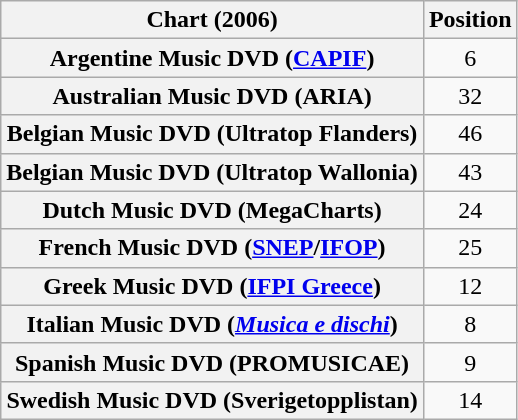<table class="wikitable sortable plainrowheaders" style="text-align:center;">
<tr>
<th scope="column">Chart (2006)</th>
<th scope="column">Position</th>
</tr>
<tr>
<th scope="row">Argentine Music DVD (<a href='#'>CAPIF</a>)</th>
<td>6</td>
</tr>
<tr>
<th scope="row">Australian Music DVD (ARIA)</th>
<td>32</td>
</tr>
<tr>
<th scope="row">Belgian Music DVD (Ultratop Flanders)</th>
<td>46</td>
</tr>
<tr>
<th scope="row">Belgian Music DVD (Ultratop Wallonia)</th>
<td>43</td>
</tr>
<tr>
<th scope="row">Dutch Music DVD (MegaCharts)</th>
<td>24</td>
</tr>
<tr>
<th scope="row">French Music DVD (<a href='#'>SNEP</a>/<a href='#'>IFOP</a>)</th>
<td>25</td>
</tr>
<tr>
<th scope="row">Greek Music DVD (<a href='#'>IFPI Greece</a>)</th>
<td>12</td>
</tr>
<tr>
<th scope="row">Italian Music DVD (<em><a href='#'>Musica e dischi</a></em>)</th>
<td>8</td>
</tr>
<tr>
<th scope="row">Spanish Music DVD (PROMUSICAE)</th>
<td>9</td>
</tr>
<tr>
<th scope="row">Swedish Music DVD (Sverigetopplistan)</th>
<td>14</td>
</tr>
</table>
